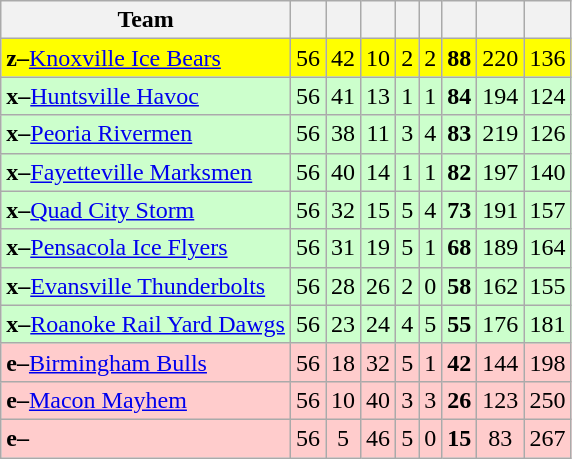<table class="wikitable" style="text-align:center">
<tr>
<th>Team</th>
<th></th>
<th></th>
<th></th>
<th></th>
<th></th>
<th></th>
<th></th>
<th></th>
</tr>
<tr bgcolor=#FFFF00>
<td align=left><strong>z–</strong><a href='#'>Knoxville Ice Bears</a></td>
<td>56</td>
<td>42</td>
<td>10</td>
<td>2</td>
<td>2</td>
<td><strong>88</strong></td>
<td>220</td>
<td>136</td>
</tr>
<tr bgcolor=#CCFFCC>
<td align=left><strong>x–</strong><a href='#'>Huntsville Havoc</a></td>
<td>56</td>
<td>41</td>
<td>13</td>
<td>1</td>
<td>1</td>
<td><strong>84</strong></td>
<td>194</td>
<td>124</td>
</tr>
<tr bgcolor=#CCFFCC>
<td align=left><strong>x–</strong><a href='#'>Peoria Rivermen</a></td>
<td>56</td>
<td>38</td>
<td>11</td>
<td>3</td>
<td>4</td>
<td><strong>83</strong></td>
<td>219</td>
<td>126</td>
</tr>
<tr bgcolor=#CCFFCC>
<td align=left><strong>x–</strong><a href='#'>Fayetteville Marksmen</a></td>
<td>56</td>
<td>40</td>
<td>14</td>
<td>1</td>
<td>1</td>
<td><strong>82</strong></td>
<td>197</td>
<td>140</td>
</tr>
<tr bgcolor=#CCFFCC>
<td align=left><strong>x–</strong><a href='#'>Quad City Storm</a></td>
<td>56</td>
<td>32</td>
<td>15</td>
<td>5</td>
<td>4</td>
<td><strong>73</strong></td>
<td>191</td>
<td>157</td>
</tr>
<tr bgcolor=#CCFFCC>
<td align=left><strong>x–</strong><a href='#'>Pensacola Ice Flyers</a></td>
<td>56</td>
<td>31</td>
<td>19</td>
<td>5</td>
<td>1</td>
<td><strong>68</strong></td>
<td>189</td>
<td>164</td>
</tr>
<tr bgcolor=#CCFFCC>
<td align=left><strong>x–</strong><a href='#'>Evansville Thunderbolts</a></td>
<td>56</td>
<td>28</td>
<td>26</td>
<td>2</td>
<td>0</td>
<td><strong>58</strong></td>
<td>162</td>
<td>155</td>
</tr>
<tr bgcolor=#CCFFCC>
<td align=left><strong>x–</strong><a href='#'>Roanoke Rail Yard Dawgs</a></td>
<td>56</td>
<td>23</td>
<td>24</td>
<td>4</td>
<td>5</td>
<td><strong>55</strong></td>
<td>176</td>
<td>181</td>
</tr>
<tr bgcolor=#ffcccc>
<td align=left><strong>e–</strong><a href='#'>Birmingham Bulls</a></td>
<td>56</td>
<td>18</td>
<td>32</td>
<td>5</td>
<td>1</td>
<td><strong>42</strong></td>
<td>144</td>
<td>198</td>
</tr>
<tr bgcolor=#ffcccc>
<td align=left><strong>e–</strong><a href='#'>Macon Mayhem</a></td>
<td>56</td>
<td>10</td>
<td>40</td>
<td>3</td>
<td>3</td>
<td><strong>26</strong></td>
<td>123</td>
<td>250</td>
</tr>
<tr bgcolor=#ffcccc>
<td align=left><strong>e–</strong></td>
<td>56</td>
<td>5</td>
<td>46</td>
<td>5</td>
<td>0</td>
<td><strong>15</strong></td>
<td>83</td>
<td>267</td>
</tr>
</table>
